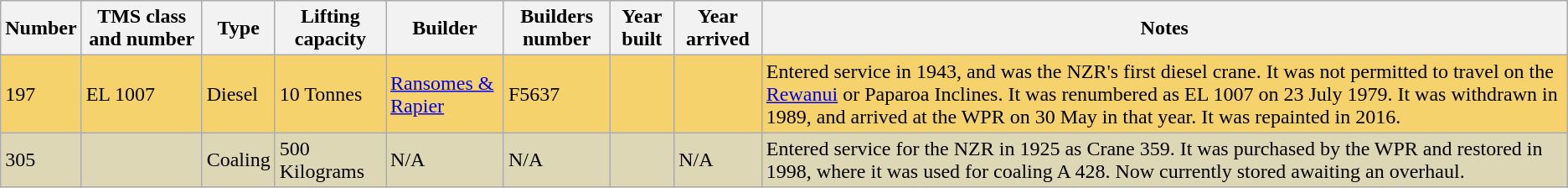<table class="sortable wikitable" border="1">
<tr>
<th>Number</th>
<th>TMS class and number</th>
<th>Type</th>
<th>Lifting capacity</th>
<th>Builder</th>
<th>Builders number</th>
<th>Year built</th>
<th>Year arrived</th>
<th>Notes</th>
</tr>
<tr style="background:#F5D26C;">
<td>197</td>
<td>EL 1007</td>
<td>Diesel</td>
<td>10 Tonnes</td>
<td><a href='#'>Ransomes & Rapier</a></td>
<td>F5637</td>
<td></td>
<td></td>
<td>Entered service in 1943, and was the NZR's first diesel crane. It was not permitted to travel on the <a href='#'>Rewanui</a> or Paparoa Inclines. It was renumbered as EL 1007 on 23 July 1979. It was withdrawn in 1989, and arrived at the WPR on 30 May in that year. It was repainted in 2016.</td>
</tr>
<tr style="background:#DED7B6;">
<td>305</td>
<td></td>
<td>Coaling</td>
<td>500 Kilograms</td>
<td>N/A</td>
<td>N/A</td>
<td></td>
<td>N/A</td>
<td>Entered service for the NZR in 1925 as Crane 359. It was purchased by the WPR and restored in 1998, where it was used for coaling A 428. Now currently stored awaiting an overhaul.</td>
</tr>
</table>
